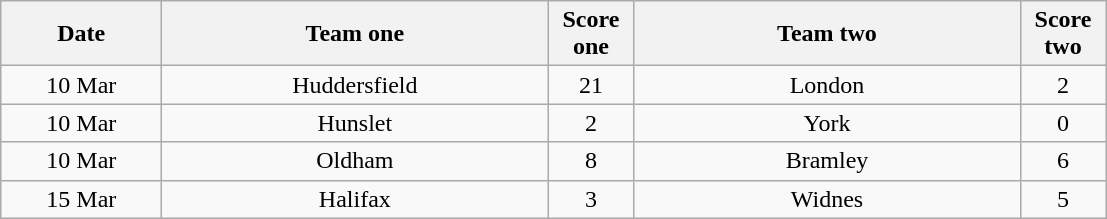<table class="wikitable" style="text-align: center">
<tr>
<th width=100>Date</th>
<th width=250>Team one</th>
<th width=50>Score one</th>
<th width=250>Team two</th>
<th width=50>Score two</th>
</tr>
<tr>
<td>10 Mar</td>
<td>Huddersfield</td>
<td>21</td>
<td>London</td>
<td>2</td>
</tr>
<tr>
<td>10 Mar</td>
<td>Hunslet</td>
<td>2</td>
<td>York</td>
<td>0</td>
</tr>
<tr>
<td>10 Mar</td>
<td>Oldham</td>
<td>8</td>
<td>Bramley</td>
<td>6</td>
</tr>
<tr>
<td>15 Mar</td>
<td>Halifax</td>
<td>3</td>
<td>Widnes</td>
<td>5</td>
</tr>
</table>
